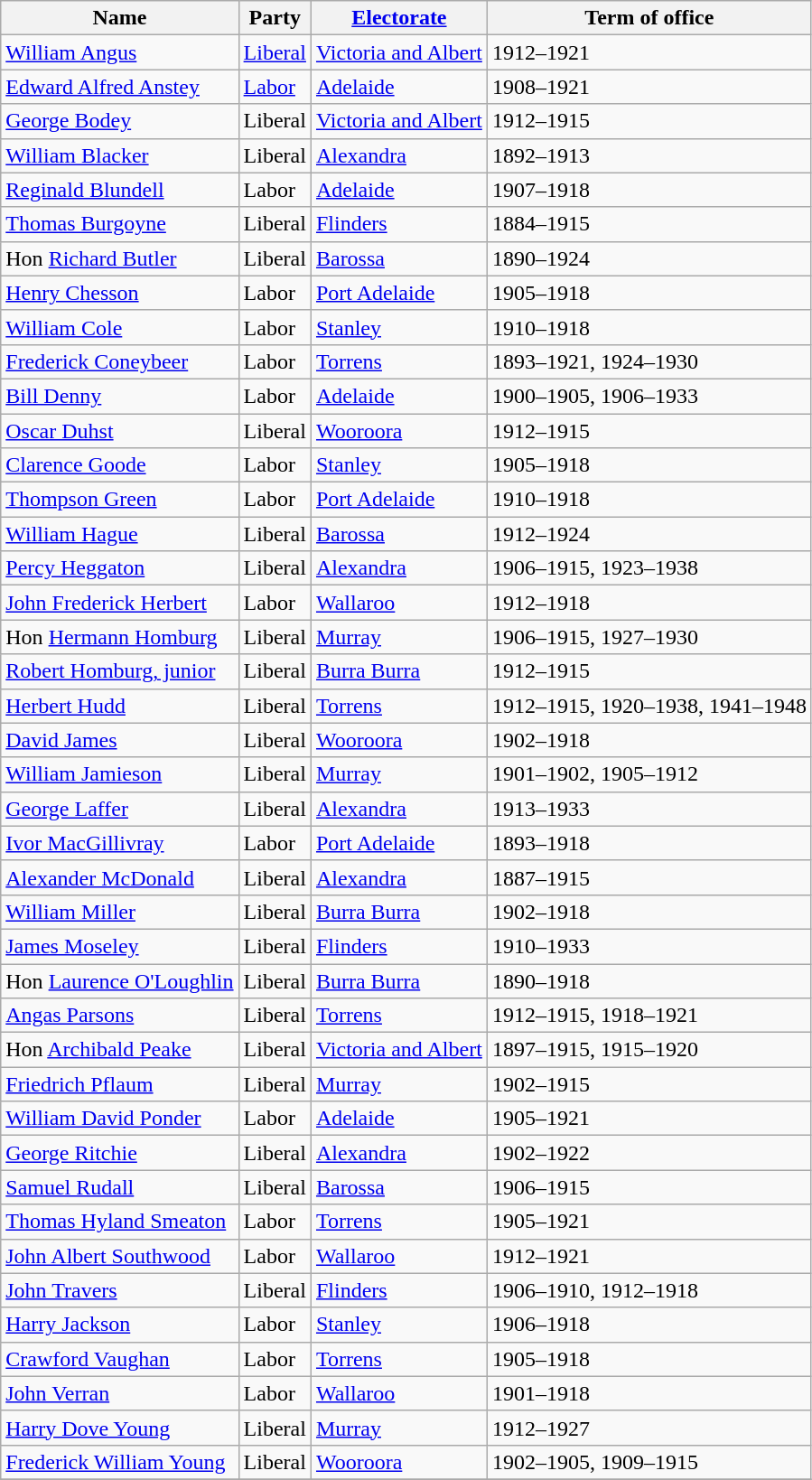<table class="wikitable sortable">
<tr>
<th>Name</th>
<th>Party</th>
<th><a href='#'>Electorate</a></th>
<th>Term of office</th>
</tr>
<tr>
<td><a href='#'>William Angus</a></td>
<td><a href='#'>Liberal</a></td>
<td><a href='#'>Victoria and Albert</a></td>
<td>1912–1921</td>
</tr>
<tr>
<td><a href='#'>Edward Alfred Anstey</a></td>
<td><a href='#'>Labor</a></td>
<td><a href='#'>Adelaide</a></td>
<td>1908–1921</td>
</tr>
<tr>
<td><a href='#'>George Bodey</a></td>
<td>Liberal</td>
<td><a href='#'>Victoria and Albert</a></td>
<td>1912–1915</td>
</tr>
<tr>
<td><a href='#'>William Blacker</a> </td>
<td>Liberal</td>
<td><a href='#'>Alexandra</a></td>
<td>1892–1913</td>
</tr>
<tr>
<td><a href='#'>Reginald Blundell</a></td>
<td>Labor</td>
<td><a href='#'>Adelaide</a></td>
<td>1907–1918</td>
</tr>
<tr>
<td><a href='#'>Thomas Burgoyne</a></td>
<td>Liberal</td>
<td><a href='#'>Flinders</a></td>
<td>1884–1915</td>
</tr>
<tr>
<td>Hon <a href='#'>Richard Butler</a></td>
<td>Liberal</td>
<td><a href='#'>Barossa</a></td>
<td>1890–1924</td>
</tr>
<tr>
<td><a href='#'>Henry Chesson</a></td>
<td>Labor</td>
<td><a href='#'>Port Adelaide</a></td>
<td>1905–1918</td>
</tr>
<tr>
<td><a href='#'>William Cole</a></td>
<td>Labor</td>
<td><a href='#'>Stanley</a></td>
<td>1910–1918</td>
</tr>
<tr>
<td><a href='#'>Frederick Coneybeer</a></td>
<td>Labor</td>
<td><a href='#'>Torrens</a></td>
<td>1893–1921, 1924–1930</td>
</tr>
<tr>
<td><a href='#'>Bill Denny</a></td>
<td>Labor</td>
<td><a href='#'>Adelaide</a></td>
<td>1900–1905, 1906–1933</td>
</tr>
<tr>
<td><a href='#'>Oscar Duhst</a></td>
<td>Liberal</td>
<td><a href='#'>Wooroora</a></td>
<td>1912–1915</td>
</tr>
<tr>
<td><a href='#'>Clarence Goode</a></td>
<td>Labor</td>
<td><a href='#'>Stanley</a></td>
<td>1905–1918</td>
</tr>
<tr>
<td><a href='#'>Thompson Green</a></td>
<td>Labor</td>
<td><a href='#'>Port Adelaide</a></td>
<td>1910–1918</td>
</tr>
<tr>
<td><a href='#'>William Hague</a></td>
<td>Liberal</td>
<td><a href='#'>Barossa</a></td>
<td>1912–1924</td>
</tr>
<tr>
<td><a href='#'>Percy Heggaton</a></td>
<td>Liberal</td>
<td><a href='#'>Alexandra</a></td>
<td>1906–1915, 1923–1938</td>
</tr>
<tr>
<td><a href='#'>John Frederick Herbert</a></td>
<td>Labor</td>
<td><a href='#'>Wallaroo</a></td>
<td>1912–1918</td>
</tr>
<tr>
<td>Hon <a href='#'>Hermann Homburg</a></td>
<td>Liberal</td>
<td><a href='#'>Murray</a></td>
<td>1906–1915, 1927–1930</td>
</tr>
<tr>
<td><a href='#'>Robert Homburg, junior</a></td>
<td>Liberal</td>
<td><a href='#'>Burra Burra</a></td>
<td>1912–1915</td>
</tr>
<tr>
<td><a href='#'>Herbert Hudd</a></td>
<td>Liberal</td>
<td><a href='#'>Torrens</a></td>
<td>1912–1915, 1920–1938, 1941–1948</td>
</tr>
<tr>
<td><a href='#'>David James</a></td>
<td>Liberal</td>
<td><a href='#'>Wooroora</a></td>
<td>1902–1918</td>
</tr>
<tr>
<td><a href='#'>William Jamieson</a> </td>
<td>Liberal</td>
<td><a href='#'>Murray</a></td>
<td>1901–1902, 1905–1912</td>
</tr>
<tr>
<td><a href='#'>George Laffer</a> </td>
<td>Liberal</td>
<td><a href='#'>Alexandra</a></td>
<td>1913–1933</td>
</tr>
<tr>
<td><a href='#'>Ivor MacGillivray</a></td>
<td>Labor</td>
<td><a href='#'>Port Adelaide</a></td>
<td>1893–1918</td>
</tr>
<tr>
<td><a href='#'>Alexander McDonald</a></td>
<td>Liberal</td>
<td><a href='#'>Alexandra</a></td>
<td>1887–1915</td>
</tr>
<tr>
<td><a href='#'>William Miller</a></td>
<td>Liberal</td>
<td><a href='#'>Burra Burra</a></td>
<td>1902–1918</td>
</tr>
<tr>
<td><a href='#'>James Moseley</a></td>
<td>Liberal</td>
<td><a href='#'>Flinders</a></td>
<td>1910–1933</td>
</tr>
<tr>
<td>Hon <a href='#'>Laurence O'Loughlin</a></td>
<td>Liberal</td>
<td><a href='#'>Burra Burra</a></td>
<td>1890–1918</td>
</tr>
<tr>
<td><a href='#'>Angas Parsons</a></td>
<td>Liberal</td>
<td><a href='#'>Torrens</a></td>
<td>1912–1915, 1918–1921</td>
</tr>
<tr>
<td>Hon <a href='#'>Archibald Peake</a></td>
<td>Liberal</td>
<td><a href='#'>Victoria and Albert</a></td>
<td>1897–1915, 1915–1920</td>
</tr>
<tr>
<td><a href='#'>Friedrich Pflaum</a></td>
<td>Liberal</td>
<td><a href='#'>Murray</a></td>
<td>1902–1915</td>
</tr>
<tr>
<td><a href='#'>William David Ponder</a></td>
<td>Labor</td>
<td><a href='#'>Adelaide</a></td>
<td>1905–1921</td>
</tr>
<tr>
<td><a href='#'>George Ritchie</a></td>
<td>Liberal</td>
<td><a href='#'>Alexandra</a></td>
<td>1902–1922</td>
</tr>
<tr>
<td><a href='#'>Samuel Rudall</a></td>
<td>Liberal</td>
<td><a href='#'>Barossa</a></td>
<td>1906–1915</td>
</tr>
<tr>
<td><a href='#'>Thomas Hyland Smeaton</a></td>
<td>Labor</td>
<td><a href='#'>Torrens</a></td>
<td>1905–1921</td>
</tr>
<tr>
<td><a href='#'>John Albert Southwood</a></td>
<td>Labor</td>
<td><a href='#'>Wallaroo</a></td>
<td>1912–1921</td>
</tr>
<tr>
<td><a href='#'>John Travers</a></td>
<td>Liberal</td>
<td><a href='#'>Flinders</a></td>
<td>1906–1910, 1912–1918</td>
</tr>
<tr>
<td><a href='#'>Harry Jackson</a></td>
<td>Labor</td>
<td><a href='#'>Stanley</a></td>
<td>1906–1918</td>
</tr>
<tr>
<td><a href='#'>Crawford Vaughan</a></td>
<td>Labor</td>
<td><a href='#'>Torrens</a></td>
<td>1905–1918</td>
</tr>
<tr>
<td><a href='#'>John Verran</a></td>
<td>Labor</td>
<td><a href='#'>Wallaroo</a></td>
<td>1901–1918</td>
</tr>
<tr>
<td><a href='#'>Harry Dove Young</a> </td>
<td>Liberal</td>
<td><a href='#'>Murray</a></td>
<td>1912–1927</td>
</tr>
<tr>
<td><a href='#'>Frederick William Young</a></td>
<td>Liberal</td>
<td><a href='#'>Wooroora</a></td>
<td>1902–1905, 1909–1915</td>
</tr>
<tr>
</tr>
</table>
